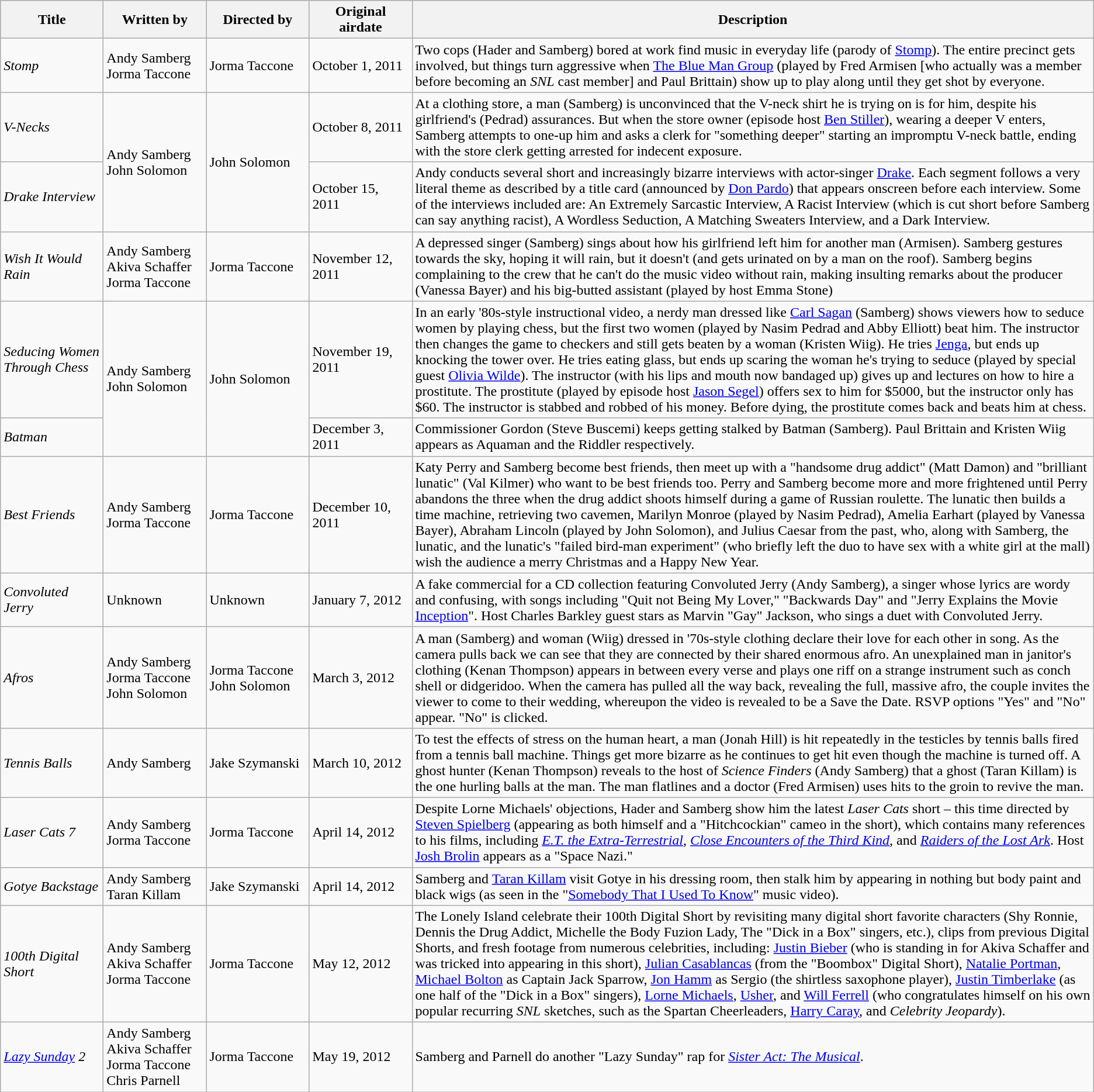<table class="wikitable">
<tr style="background:lightgrey;">
<th style="width:110px;">Title</th>
<th style="width:110px;">Written by</th>
<th style="width:110px;">Directed by</th>
<th style="width:110px;">Original airdate</th>
<th>Description</th>
</tr>
<tr>
<td><em>Stomp</em></td>
<td>Andy Samberg<br>Jorma Taccone</td>
<td>Jorma Taccone</td>
<td>October 1, 2011</td>
<td>Two cops (Hader and Samberg) bored at work find music in everyday life (parody of <a href='#'>Stomp</a>). The entire precinct gets involved, but things turn aggressive when <a href='#'>The Blue Man Group</a> (played by Fred Armisen [who actually was a member before becoming an <em>SNL</em> cast member] and Paul Brittain) show up to play along until they get shot by everyone.</td>
</tr>
<tr>
<td><em>V-Necks</em></td>
<td rowspan="2">Andy Samberg<br>John Solomon</td>
<td rowspan="2">John Solomon</td>
<td>October 8, 2011</td>
<td>At a clothing store, a man (Samberg) is unconvinced that the V-neck shirt he is trying on is for him, despite his girlfriend's (Pedrad) assurances. But when the store owner (episode host <a href='#'>Ben Stiller</a>), wearing a deeper V enters, Samberg attempts to one-up him and asks a clerk for "something deeper" starting an impromptu V-neck battle, ending with the store clerk getting arrested for indecent exposure.</td>
</tr>
<tr>
<td><em>Drake Interview</em></td>
<td>October 15, 2011</td>
<td>Andy conducts several short and increasingly bizarre interviews with actor-singer <a href='#'>Drake</a>.  Each segment follows a very literal theme as described by a title card (announced by <a href='#'>Don Pardo</a>) that appears onscreen before each interview. Some of the interviews included are: An Extremely Sarcastic Interview, A Racist Interview (which is cut short before Samberg can say anything racist), A Wordless Seduction, A Matching Sweaters Interview, and a Dark Interview.</td>
</tr>
<tr>
<td><em>Wish It Would Rain</em></td>
<td>Andy Samberg<br>Akiva Schaffer<br>Jorma Taccone</td>
<td>Jorma Taccone</td>
<td>November 12, 2011</td>
<td>A depressed singer (Samberg) sings about how his girlfriend left him for another man (Armisen). Samberg gestures towards the sky, hoping it will rain, but it doesn't (and gets urinated on by a man on the roof). Samberg begins complaining to the crew that he can't do the music video without rain, making insulting remarks about the producer (Vanessa Bayer) and his big-butted assistant (played by host Emma Stone)</td>
</tr>
<tr>
<td><em>Seducing Women Through Chess</em></td>
<td rowspan="2">Andy Samberg<br>John Solomon</td>
<td rowspan="2">John Solomon</td>
<td>November 19, 2011</td>
<td>In an early '80s-style instructional video, a nerdy man dressed like <a href='#'>Carl Sagan</a> (Samberg) shows viewers how to seduce women by playing chess, but the first two women (played by Nasim Pedrad and Abby Elliott) beat him. The instructor then changes the game to checkers and still gets beaten by a woman (Kristen Wiig). He tries <a href='#'>Jenga</a>, but ends up knocking the tower over. He tries eating glass, but ends up scaring the woman he's trying to seduce (played by special guest <a href='#'>Olivia Wilde</a>). The instructor (with his lips and mouth now bandaged up) gives up and lectures on how to hire a prostitute. The prostitute (played by episode host <a href='#'>Jason Segel</a>) offers sex to him for $5000, but the instructor only has $60. The instructor is stabbed and robbed of his money. Before dying, the prostitute comes back and beats him at chess.</td>
</tr>
<tr>
<td><em>Batman</em></td>
<td>December 3, 2011</td>
<td>Commissioner Gordon (Steve Buscemi) keeps getting stalked by Batman (Samberg). Paul Brittain and Kristen Wiig appears as Aquaman and the Riddler respectively.</td>
</tr>
<tr>
<td><em>Best Friends</em></td>
<td>Andy Samberg<br>Jorma Taccone</td>
<td>Jorma Taccone</td>
<td>December 10, 2011</td>
<td>Katy Perry and Samberg become best friends, then meet up with a "handsome drug addict" (Matt Damon) and "brilliant lunatic" (Val Kilmer) who want to be best friends too.  Perry and Samberg become more and more frightened until Perry abandons the three when the drug addict shoots himself during a game of Russian roulette.  The lunatic then builds a time machine, retrieving two cavemen, Marilyn Monroe (played by Nasim Pedrad), Amelia Earhart (played by Vanessa Bayer), Abraham Lincoln (played by John Solomon), and Julius Caesar from the past, who, along with Samberg, the lunatic, and the lunatic's "failed bird-man experiment" (who briefly left the duo to have sex with a white girl at the mall) wish the audience a merry Christmas and a Happy New Year.</td>
</tr>
<tr>
<td><em>Convoluted Jerry</em></td>
<td>Unknown</td>
<td>Unknown</td>
<td>January 7, 2012</td>
<td>A fake commercial for a CD collection featuring Convoluted Jerry (Andy Samberg), a singer whose lyrics are wordy and confusing, with songs including "Quit not Being My Lover," "Backwards Day" and "Jerry Explains the Movie <a href='#'>Inception</a>". Host Charles Barkley guest stars as Marvin "Gay" Jackson, who sings a duet with Convoluted Jerry.</td>
</tr>
<tr>
<td><em>Afros</em></td>
<td>Andy Samberg<br>Jorma Taccone<br>John Solomon</td>
<td>Jorma Taccone<br>John Solomon</td>
<td>March 3, 2012</td>
<td>A man (Samberg) and woman (Wiig) dressed in '70s-style clothing declare their love for each other in song. As the camera pulls back we can see that they are connected by their shared enormous afro. An unexplained man in janitor's clothing (Kenan Thompson) appears in between every verse and plays one riff on a strange instrument such as conch shell or didgeridoo. When the camera has pulled all the way back, revealing the full, massive afro, the couple invites the viewer to come to their wedding, whereupon the video is revealed to be a Save the Date. RSVP options "Yes" and "No" appear. "No" is clicked.</td>
</tr>
<tr>
<td><em>Tennis Balls</em></td>
<td>Andy Samberg</td>
<td>Jake Szymanski</td>
<td>March 10, 2012</td>
<td>To test the effects of stress on the human heart, a man (Jonah Hill) is hit repeatedly in the testicles by tennis balls fired from a tennis ball machine. Things get more bizarre as he continues to get hit even though the machine is turned off. A ghost hunter (Kenan Thompson) reveals to the host of <em>Science Finders</em> (Andy Samberg) that a ghost (Taran Killam) is the one hurling balls at the man. The man flatlines and a doctor (Fred Armisen) uses hits to the groin to revive the man.</td>
</tr>
<tr>
<td><em>Laser Cats 7</em></td>
<td>Andy Samberg<br>Jorma Taccone</td>
<td>Jorma Taccone</td>
<td>April 14, 2012</td>
<td>Despite Lorne Michaels' objections, Hader and Samberg show him the latest <em>Laser Cats</em> short – this time directed by <a href='#'>Steven Spielberg</a> (appearing as both himself and a "Hitchcockian" cameo in the short), which contains many references to his films, including <em><a href='#'>E.T. the Extra-Terrestrial</a></em>, <em><a href='#'>Close Encounters of the Third Kind</a></em>, and <em><a href='#'>Raiders of the Lost Ark</a></em>. Host <a href='#'>Josh Brolin</a> appears as a "Space Nazi."</td>
</tr>
<tr>
<td><em>Gotye Backstage</em></td>
<td>Andy Samberg<br>Taran Killam</td>
<td>Jake Szymanski</td>
<td>April 14, 2012</td>
<td>Samberg and <a href='#'>Taran Killam</a> visit Gotye in his dressing room, then stalk him by appearing in nothing but body paint and black wigs (as seen in the "<a href='#'>Somebody That I Used To Know</a>" music video).</td>
</tr>
<tr>
<td><em>100th Digital Short</em></td>
<td>Andy Samberg<br>Akiva Schaffer<br>Jorma Taccone</td>
<td>Jorma Taccone</td>
<td>May 12, 2012</td>
<td>The Lonely Island celebrate their 100th Digital Short by revisiting many digital short favorite characters (Shy Ronnie, Dennis the Drug Addict, Michelle the Body Fuzion Lady, The "Dick in a Box" singers, etc.), clips from previous Digital Shorts, and fresh footage from numerous celebrities, including: <a href='#'>Justin Bieber</a> (who is standing in for Akiva Schaffer and was tricked into appearing in this short), <a href='#'>Julian Casablancas</a> (from the "Boombox" Digital Short), <a href='#'>Natalie Portman</a>, <a href='#'>Michael Bolton</a> as Captain Jack Sparrow, <a href='#'>Jon Hamm</a> as Sergio (the shirtless saxophone player), <a href='#'>Justin Timberlake</a> (as one half of the "Dick in a Box" singers), <a href='#'>Lorne Michaels</a>, <a href='#'>Usher</a>, and <a href='#'>Will Ferrell</a> (who congratulates himself on his own popular recurring <em>SNL</em> sketches, such as the Spartan Cheerleaders, <a href='#'>Harry Caray</a>, and <em>Celebrity Jeopardy</em>).</td>
</tr>
<tr>
<td><em><a href='#'>Lazy Sunday</a> 2</em></td>
<td>Andy Samberg<br>Akiva Schaffer<br>Jorma Taccone<br>Chris Parnell</td>
<td>Jorma Taccone</td>
<td>May 19, 2012</td>
<td>Samberg and Parnell do another "Lazy Sunday" rap for <em><a href='#'>Sister Act: The Musical</a></em>.</td>
</tr>
</table>
